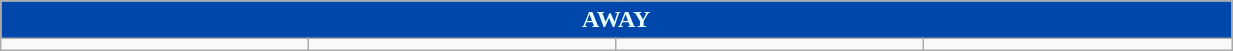<table class="wikitable collapsible collapsed" style="width:65%">
<tr>
<th colspan=6 ! style="color:#E7FEFF; background:#0047AB;">AWAY</th>
</tr>
<tr>
<td></td>
<td></td>
<td></td>
<td></td>
</tr>
</table>
